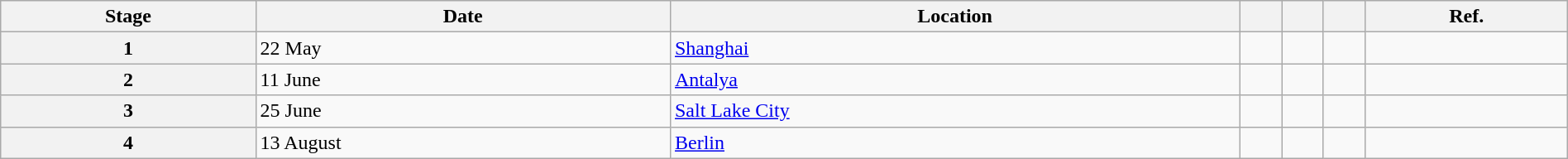<table class="wikitable" style="width:100%">
<tr>
<th>Stage</th>
<th>Date</th>
<th>Location</th>
<th></th>
<th></th>
<th></th>
<th>Ref.</th>
</tr>
<tr>
<th>1</th>
<td>22 May</td>
<td> <a href='#'>Shanghai</a></td>
<td></td>
<td></td>
<td></td>
<td></td>
</tr>
<tr>
<th>2</th>
<td>11 June</td>
<td> <a href='#'>Antalya</a></td>
<td></td>
<td></td>
<td></td>
<td></td>
</tr>
<tr>
<th>3</th>
<td>25 June</td>
<td> <a href='#'>Salt Lake City</a></td>
<td></td>
<td></td>
<td></td>
<td></td>
</tr>
<tr>
<th>4</th>
<td>13 August</td>
<td> <a href='#'>Berlin</a></td>
<td></td>
<td></td>
<td></td>
<td></td>
</tr>
</table>
